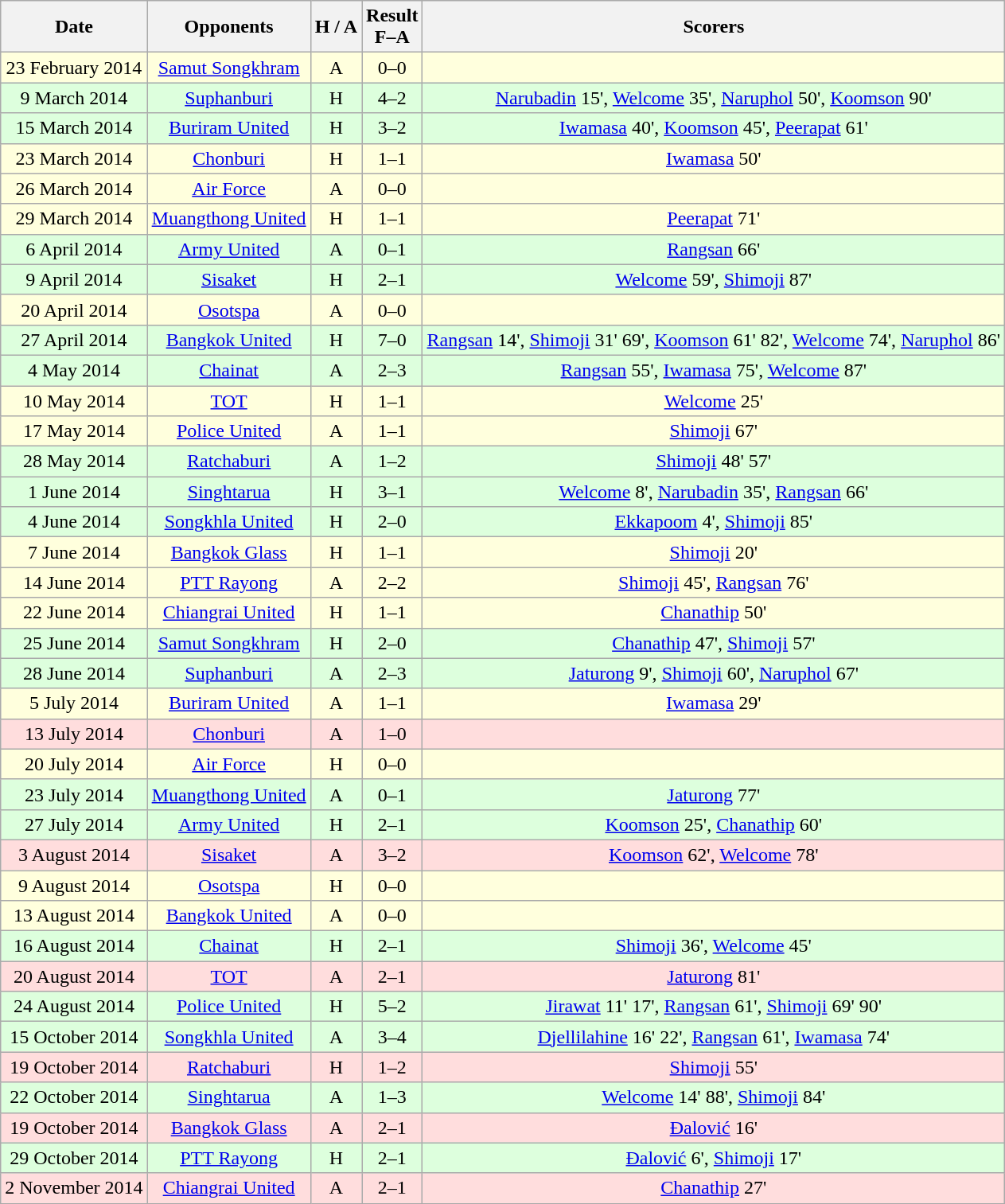<table class="wikitable" style="text-align:center">
<tr>
<th>Date</th>
<th>Opponents</th>
<th>H / A</th>
<th>Result<br>F–A</th>
<th>Scorers</th>
</tr>
<tr bgcolor="#ffffdd">
<td>23 February 2014</td>
<td><a href='#'>Samut Songkhram</a></td>
<td>A</td>
<td>0–0</td>
<td></td>
</tr>
<tr bgcolor="#ddffdd">
<td>9 March 2014</td>
<td><a href='#'>Suphanburi</a></td>
<td>H</td>
<td>4–2</td>
<td><a href='#'>Narubadin</a> 15', <a href='#'>Welcome</a> 35', <a href='#'>Naruphol</a> 50', <a href='#'>Koomson</a> 90'</td>
</tr>
<tr bgcolor="#ddffdd">
<td>15 March 2014</td>
<td><a href='#'>Buriram United</a></td>
<td>H</td>
<td>3–2</td>
<td><a href='#'>Iwamasa</a> 40', <a href='#'>Koomson</a> 45', <a href='#'>Peerapat</a> 61'</td>
</tr>
<tr bgcolor="#ffffdd">
<td>23 March 2014</td>
<td><a href='#'>Chonburi</a></td>
<td>H</td>
<td>1–1</td>
<td><a href='#'>Iwamasa</a> 50'</td>
</tr>
<tr bgcolor="#ffffdd">
<td>26 March 2014</td>
<td><a href='#'>Air Force</a></td>
<td>A</td>
<td>0–0</td>
<td></td>
</tr>
<tr bgcolor="#ffffdd">
<td>29 March 2014</td>
<td><a href='#'>Muangthong United</a></td>
<td>H</td>
<td>1–1</td>
<td><a href='#'>Peerapat</a> 71'</td>
</tr>
<tr bgcolor="#ddffdd">
<td>6 April 2014</td>
<td><a href='#'>Army United</a></td>
<td>A</td>
<td>0–1</td>
<td><a href='#'>Rangsan</a> 66'</td>
</tr>
<tr bgcolor="#ddffdd">
<td>9 April 2014</td>
<td><a href='#'>Sisaket</a></td>
<td>H</td>
<td>2–1</td>
<td><a href='#'>Welcome</a> 59', <a href='#'>Shimoji</a> 87'</td>
</tr>
<tr bgcolor="#ffffdd">
<td>20 April 2014</td>
<td><a href='#'>Osotspa</a></td>
<td>A</td>
<td>0–0</td>
<td></td>
</tr>
<tr bgcolor="#ddffdd">
<td>27 April 2014</td>
<td><a href='#'>Bangkok United</a></td>
<td>H</td>
<td>7–0</td>
<td><a href='#'>Rangsan</a> 14', <a href='#'>Shimoji</a> 31' 69', <a href='#'>Koomson</a> 61' 82', <a href='#'>Welcome</a> 74', <a href='#'>Naruphol</a> 86'</td>
</tr>
<tr bgcolor="#ddffdd">
<td>4 May 2014</td>
<td><a href='#'>Chainat</a></td>
<td>A</td>
<td>2–3</td>
<td><a href='#'>Rangsan</a> 55', <a href='#'>Iwamasa</a> 75', <a href='#'>Welcome</a> 87'</td>
</tr>
<tr bgcolor="#ffffdd">
<td>10 May 2014</td>
<td><a href='#'>TOT</a></td>
<td>H</td>
<td>1–1</td>
<td><a href='#'>Welcome</a> 25'</td>
</tr>
<tr bgcolor="#ffffdd">
<td>17 May 2014</td>
<td><a href='#'>Police United</a></td>
<td>A</td>
<td>1–1</td>
<td><a href='#'>Shimoji</a> 67'</td>
</tr>
<tr bgcolor="#ddffdd">
<td>28 May 2014</td>
<td><a href='#'>Ratchaburi</a></td>
<td>A</td>
<td>1–2</td>
<td><a href='#'>Shimoji</a> 48' 57'</td>
</tr>
<tr bgcolor="#ddffdd">
<td>1 June 2014</td>
<td><a href='#'>Singhtarua</a></td>
<td>H</td>
<td>3–1</td>
<td><a href='#'>Welcome</a> 8', <a href='#'>Narubadin</a> 35', <a href='#'>Rangsan</a> 66'</td>
</tr>
<tr bgcolor="#ddffdd">
<td>4 June 2014</td>
<td><a href='#'>Songkhla United</a></td>
<td>H</td>
<td>2–0</td>
<td><a href='#'>Ekkapoom</a> 4', <a href='#'>Shimoji</a> 85'</td>
</tr>
<tr bgcolor="#ffffdd">
<td>7 June 2014</td>
<td><a href='#'>Bangkok Glass</a></td>
<td>H</td>
<td>1–1</td>
<td><a href='#'>Shimoji</a> 20'</td>
</tr>
<tr bgcolor="#ffffdd">
<td>14 June 2014</td>
<td><a href='#'>PTT Rayong</a></td>
<td>A</td>
<td>2–2</td>
<td><a href='#'>Shimoji</a> 45', <a href='#'>Rangsan</a> 76'</td>
</tr>
<tr bgcolor="#ffffdd">
<td>22 June 2014</td>
<td><a href='#'>Chiangrai United</a></td>
<td>H</td>
<td>1–1</td>
<td><a href='#'>Chanathip</a> 50'</td>
</tr>
<tr bgcolor="#ddffdd">
<td>25 June 2014</td>
<td><a href='#'>Samut Songkhram</a></td>
<td>H</td>
<td>2–0</td>
<td><a href='#'>Chanathip</a> 47', <a href='#'>Shimoji</a> 57'</td>
</tr>
<tr bgcolor="#ddffdd">
<td>28 June 2014</td>
<td><a href='#'>Suphanburi</a></td>
<td>A</td>
<td>2–3</td>
<td><a href='#'>Jaturong</a> 9', <a href='#'>Shimoji</a> 60', <a href='#'>Naruphol</a> 67'</td>
</tr>
<tr bgcolor="#ffffdd">
<td>5 July 2014</td>
<td><a href='#'>Buriram United</a></td>
<td>A</td>
<td>1–1</td>
<td><a href='#'>Iwamasa</a> 29'</td>
</tr>
<tr bgcolor="#ffdddd">
<td>13 July 2014</td>
<td><a href='#'>Chonburi</a></td>
<td>A</td>
<td>1–0</td>
<td></td>
</tr>
<tr bgcolor="#ffffdd">
<td>20 July 2014</td>
<td><a href='#'>Air Force</a></td>
<td>H</td>
<td>0–0</td>
<td></td>
</tr>
<tr bgcolor="#ddffdd">
<td>23 July 2014</td>
<td><a href='#'>Muangthong United</a></td>
<td>A</td>
<td>0–1</td>
<td><a href='#'>Jaturong</a> 77'</td>
</tr>
<tr bgcolor="#ddffdd">
<td>27 July 2014</td>
<td><a href='#'>Army United</a></td>
<td>H</td>
<td>2–1</td>
<td><a href='#'>Koomson</a> 25', <a href='#'>Chanathip</a> 60'</td>
</tr>
<tr bgcolor="#ffdddd">
<td>3 August 2014</td>
<td><a href='#'>Sisaket</a></td>
<td>A</td>
<td>3–2</td>
<td><a href='#'>Koomson</a> 62', <a href='#'>Welcome</a> 78'</td>
</tr>
<tr bgcolor="#ffffdd">
<td>9 August 2014</td>
<td><a href='#'>Osotspa</a></td>
<td>H</td>
<td>0–0</td>
<td></td>
</tr>
<tr bgcolor="#ffffdd">
<td>13 August 2014</td>
<td><a href='#'>Bangkok United</a></td>
<td>A</td>
<td>0–0</td>
<td></td>
</tr>
<tr bgcolor="#ddffdd">
<td>16 August 2014</td>
<td><a href='#'>Chainat</a></td>
<td>H</td>
<td>2–1</td>
<td><a href='#'>Shimoji</a> 36', <a href='#'>Welcome</a> 45'</td>
</tr>
<tr bgcolor="#ffdddd">
<td>20 August 2014</td>
<td><a href='#'>TOT</a></td>
<td>A</td>
<td>2–1</td>
<td><a href='#'>Jaturong</a> 81'</td>
</tr>
<tr bgcolor="#ddffdd">
<td>24 August 2014</td>
<td><a href='#'>Police United</a></td>
<td>H</td>
<td>5–2</td>
<td><a href='#'>Jirawat</a> 11' 17', <a href='#'>Rangsan</a> 61', <a href='#'>Shimoji</a> 69' 90'</td>
</tr>
<tr bgcolor="#ddffdd">
<td>15 October 2014</td>
<td><a href='#'>Songkhla United</a></td>
<td>A</td>
<td>3–4</td>
<td><a href='#'>Djellilahine</a> 16' 22', <a href='#'>Rangsan</a> 61', <a href='#'>Iwamasa</a> 74'</td>
</tr>
<tr bgcolor="#ffdddd">
<td>19 October 2014</td>
<td><a href='#'>Ratchaburi</a></td>
<td>H</td>
<td>1–2</td>
<td><a href='#'>Shimoji</a> 55'</td>
</tr>
<tr bgcolor="#ddffdd">
<td>22 October 2014</td>
<td><a href='#'>Singhtarua</a></td>
<td>A</td>
<td>1–3</td>
<td><a href='#'>Welcome</a> 14' 88', <a href='#'>Shimoji</a> 84'</td>
</tr>
<tr bgcolor="#ffdddd">
<td>19 October 2014</td>
<td><a href='#'>Bangkok Glass</a></td>
<td>A</td>
<td>2–1</td>
<td><a href='#'>Đalović</a> 16'</td>
</tr>
<tr bgcolor="#ddffdd">
<td>29 October 2014</td>
<td><a href='#'>PTT Rayong</a></td>
<td>H</td>
<td>2–1</td>
<td><a href='#'>Đalović</a> 6', <a href='#'>Shimoji</a> 17'</td>
</tr>
<tr bgcolor="#ffdddd">
<td>2 November 2014</td>
<td><a href='#'>Chiangrai United</a></td>
<td>A</td>
<td>2–1</td>
<td><a href='#'>Chanathip</a> 27'</td>
</tr>
</table>
